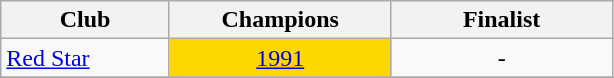<table class="wikitable">
<tr>
<th style="width:16%;">Club</th>
<th style="width:21%;">Champions</th>
<th style="width:21%;">Finalist</th>
</tr>
<tr>
<td><a href='#'>Red Star</a></td>
<td style="text-align:center" bgcolor="gold"><a href='#'>1991</a></td>
<td style="text-align:center">-</td>
</tr>
<tr>
</tr>
</table>
